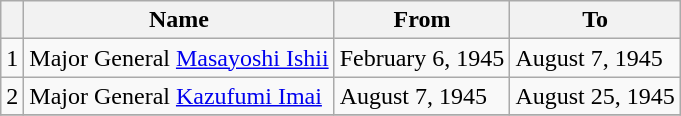<table class=wikitable>
<tr>
<th></th>
<th>Name</th>
<th>From</th>
<th>To</th>
</tr>
<tr>
<td>1</td>
<td>Major General <a href='#'>Masayoshi Ishii</a></td>
<td>February 6, 1945</td>
<td>August 7, 1945</td>
</tr>
<tr>
<td>2</td>
<td>Major General <a href='#'>Kazufumi Imai</a></td>
<td>August 7, 1945</td>
<td>August 25, 1945</td>
</tr>
<tr>
</tr>
</table>
